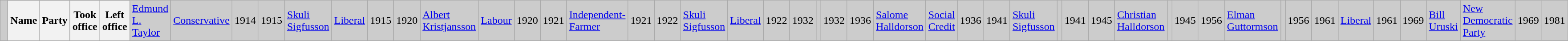<table class="wikitable">
<tr bgcolor="CCCCCC">
<td> </td>
<th width="30%"><strong>Name </strong></th>
<th width="30%"><strong>Party</strong></th>
<th width="20%"><strong>Took office</strong></th>
<th width="20%"><strong>Left office</strong><br></th>
<td><a href='#'>Edmund L. Taylor</a><br></td>
<td><a href='#'>Conservative</a></td>
<td>1914</td>
<td>1915<br></td>
<td><a href='#'>Skuli Sigfusson</a><br></td>
<td><a href='#'>Liberal</a></td>
<td>1915</td>
<td>1920<br></td>
<td rowspan="2"><a href='#'>Albert Kristjansson</a><br></td>
<td><a href='#'>Labour</a></td>
<td>1920</td>
<td>1921<br></td>
<td><a href='#'>Independent-Farmer</a></td>
<td>1921</td>
<td>1922<br></td>
<td rowspan="2"><a href='#'>Skuli Sigfusson</a><br></td>
<td><a href='#'>Liberal</a></td>
<td>1922</td>
<td>1932<br></td>
<td></td>
<td>1932</td>
<td>1936<br></td>
<td><a href='#'>Salome Halldorson</a><br></td>
<td><a href='#'>Social Credit</a></td>
<td>1936</td>
<td>1941<br></td>
<td><a href='#'>Skuli Sigfusson</a><br></td>
<td></td>
<td>1941</td>
<td>1945<br></td>
<td><a href='#'>Christian Halldorson</a><br></td>
<td></td>
<td>1945</td>
<td>1956<br></td>
<td rowspan="2"><a href='#'>Elman Guttormson</a><br></td>
<td></td>
<td>1956</td>
<td>1961<br></td>
<td><a href='#'>Liberal</a></td>
<td>1961</td>
<td>1969<br></td>
<td><a href='#'>Bill Uruski</a><br></td>
<td><a href='#'>New Democratic Party</a></td>
<td>1969</td>
<td>1981</td>
</tr>
</table>
